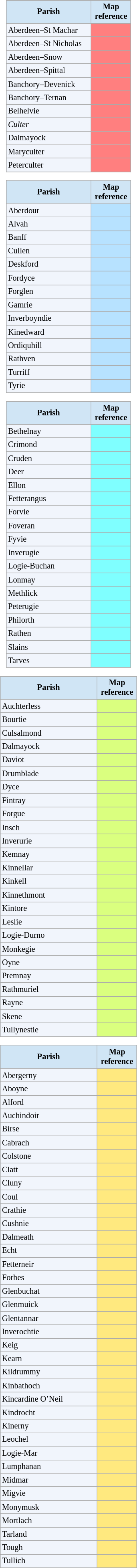<table style="margin: 1em auto;">
<tr>
<td><br>
<table class="wikitable sortable" style="border: 1px; border-spacing:0; font-size:85%; margin: 1em auto;">
<tr>
<th style="width: 135px; background-color:#d0e5f5;color:black">Parish</th>
<th style="width: 60px; background-color:#d0e5f5;color:black">Map reference</th>
</tr>
<tr>
<td style="background:#f1f5fc;color:black">Aberdeen–St Machar </td>
<td style="background:#ff7f7f;color:black"></td>
</tr>
<tr>
<td style="background:#f1f5fc;color:black">Aberdeen–St Nicholas </td>
<td style="background:#ff7f7f;color:black"></td>
</tr>
<tr>
<td style="background:#f1f5fc;color:black">Aberdeen–Snow </td>
<td style="background:#ff7f7f;color:black"></td>
</tr>
<tr>
<td style="background:#f1f5fc;color:black">Aberdeen–Spittal </td>
<td style="background:#ff7f7f;color:black"></td>
</tr>
<tr>
<td style="background:#f1f5fc;color:black">Banchory–Devenick </td>
<td style="background:#ff7f7f;color:black"></td>
</tr>
<tr>
<td style="background:#f1f5fc;color:black">Banchory–Ternan </td>
<td style="background:#ff7f7f;color:black"></td>
</tr>
<tr>
<td style="background:#f1f5fc;color:black">Belhelvie </td>
<td style="background:#ff7f7f;color:black"></td>
</tr>
<tr>
<td style="background:#f1f5fc;color:black"><em>Culter</em></td>
<td style="background:#ff7f7f;color:black"></td>
</tr>
<tr>
<td style="background:#f1f5fc;color:black">Dalmayock </td>
<td style="background:#ff7f7f;color:black"></td>
</tr>
<tr>
<td style="background:#f1f5fc;color:black">Maryculter </td>
<td style="background:#ff7f7f;color:black"></td>
</tr>
<tr>
<td style="background:#f1f5fc;color:black">Peterculter </td>
<td style="background:#ff7f7f;color:black"></td>
</tr>
</table>
<table class="wikitable sortable" style="border: 1px; border-spacing:0; margin: 1em auto;font-size:85%;">
<tr>
<th style="width: 135px; background-color:#d0e5f5;color:black">Parish</th>
<th style="width: 60px; background-color:#d0e5f5;color:black">Map reference</th>
</tr>
<tr>
<td style="background:#f1f5fc;color:black">Aberdour </td>
<td style="background:#B7E2FF;color:black"></td>
</tr>
<tr>
<td style="background:#f1f5fc;color:black">Alvah </td>
<td style="background:#b7e2ff;color:black"></td>
</tr>
<tr>
<td style="background:#f1f5fc;color:black">Banff </td>
<td style="background:#b7e2ff;color:black"></td>
</tr>
<tr>
<td style="background:#f1f5fc;color:black">Cullen </td>
<td style="background:#b7e2ff;color:red"></td>
</tr>
<tr>
<td style="background:#f1f5fc;color:black">Deskford </td>
<td style="background:#b7e2ff;color:red"></td>
</tr>
<tr>
<td style="background:#f1f5fc;color:black">Fordyce </td>
<td style="background:#b7e2ff;color:red"></td>
</tr>
<tr>
<td style="background:#f1f5fc;color:black">Forglen </td>
<td style="background:#b7e2ff;color:black"></td>
</tr>
<tr>
<td style="background:#f1f5fc;color:black">Gamrie </td>
<td style="background:#b7e2ff;color:black"></td>
</tr>
<tr>
<td style="background:#f1f5fc;color:black">Inverboyndie </td>
<td style="background:#b7e2ff;color:black"></td>
</tr>
<tr>
<td style="background:#f1f5fc;color:black">Kinedward </td>
<td style="background:#b7e2ff;color:black"></td>
</tr>
<tr>
<td style="background:#f1f5fc;color:black">Ordiquhill </td>
<td style="background:#b7e2ff;color:red"></td>
</tr>
<tr>
<td style="background:#f1f5fc;color:black">Rathven </td>
<td style="background:#b7e2ff;color:black"></td>
</tr>
<tr>
<td style="background:#f1f5fc;color:black">Turriff </td>
<td style="background:#b7e2ff;color:black"></td>
</tr>
<tr>
<td style="background:#f1f5fc;color:black">Tyrie </td>
<td style="background:#b7e2ff;color:black"></td>
</tr>
</table>
<table class="wikitable sortable" style="border: 1px; border-spacing:0; margin: 1em auto;font-size:85%;">
<tr>
<th style="width: 135px; background-color:#d0e5f5;color:black">Parish</th>
<th style="width: 60px; background-color:#d0e5f5;color:black">Map reference</th>
</tr>
<tr>
<td style="background:#f1f5fc;color:black">Bethelnay </td>
<td style="background:#7fffff;color:black"></td>
</tr>
<tr>
<td style="background:#f1f5fc;color:black">Crimond</td>
<td style="background:#7fffff;color:black"></td>
</tr>
<tr>
<td style="background:#f1f5fc;color:black">Cruden </td>
<td style="background:#7fffff;color:black"></td>
</tr>
<tr>
<td style="background:#f1f5fc;color:black">Deer </td>
<td style="background:#7fffff;color:black"></td>
</tr>
<tr>
<td style="background:#f1f5fc;color:black">Ellon </td>
<td style="background:#7fffff;color:black"></td>
</tr>
<tr>
<td style="background:#f1f5fc;color:black">Fetterangus </td>
<td style="background:#7fffff;color:red"></td>
</tr>
<tr>
<td style="background:#f1f5fc;color:black">Forvie </td>
<td style="background:#7fffff;color:black"></td>
</tr>
<tr>
<td style="background:#f1f5fc;color:black">Foveran </td>
<td style="background:#7fffff;color:black"></td>
</tr>
<tr>
<td style="background:#f1f5fc;color:black">Fyvie  </td>
<td style="background:#7fffff;color:black"></td>
</tr>
<tr>
<td style="background:#f1f5fc;color:black">Inverugie</td>
<td style="background:#7fffff;color:red"></td>
</tr>
<tr>
<td style="background:#f1f5fc;color:black">Logie-Buchan</td>
<td style="background:#7fffff;color:black"></td>
</tr>
<tr>
<td style="background:#f1f5fc;color:black">Lonmay</td>
<td style="background:#7fffff;color:black"></td>
</tr>
<tr>
<td style="background:#f1f5fc;color:black">Methlick</td>
<td style="background:#7fffff;color:black"></td>
</tr>
<tr>
<td style="background:#f1f5fc;color:black">Peterugie</td>
<td style="background:#7fffff;color:black"></td>
</tr>
<tr>
<td style="background:#f1f5fc;color:black">Philorth</td>
<td style="background:#7fffff;color:black"></td>
</tr>
<tr>
<td style="background:#f1f5fc;color:black">Rathen</td>
<td style="background:#7fffff;color:black"></td>
</tr>
<tr>
<td style="background:#f1f5fc;color:black">Slains</td>
<td style="background:#7fffff;color:black"></td>
</tr>
<tr>
<td style="background:#f1f5fc;color:black">Tarves</td>
<td style="background:#7fffff;color:black"></td>
</tr>
</table>
<table class="wikitable sortable"style="border: 1px; border-spacing:0; margin: 1em auto;font-size:85%;">
<tr>
<th style="width: 155px; background-color:#d0e5f5;color:black">Parish</th>
<th style="width: 60px; background-color:#d0e5f5;color:black">Map reference</th>
</tr>
<tr>
<td style="background:#f1f5fc;color:black">Auchterless</td>
<td style="background:#daff7f;color:black"></td>
</tr>
<tr>
<td style="background:#f1f5fc;color:black">Bourtie</td>
<td style="background:#daff7f;color:black"></td>
</tr>
<tr>
<td style="background:#f1f5fc;color:black">Culsalmond</td>
<td style="background:#daff7f;color:black"></td>
</tr>
<tr>
<td style="background:#f1f5fc;color:black">Dalmayock</td>
<td style="background:#daff7f;color:black"></td>
</tr>
<tr>
<td style="background:#f1f5fc;color:black">Daviot</td>
<td style="background:#daff7f;color:black"></td>
</tr>
<tr>
<td style="background:#f1f5fc;color:black">Drumblade</td>
<td style="background:#daff7f;color:red"></td>
</tr>
<tr>
<td style="background:#f1f5fc;color:black">Dyce</td>
<td style="background:#daff7f;color:red"></td>
</tr>
<tr>
<td style="background:#f1f5fc;color:black">Fintray</td>
<td style="background:#daff7f;color:black"></td>
</tr>
<tr>
<td style="background:#f1f5fc;color:black">Forgue</td>
<td style="background:#daff7f;color:black"></td>
</tr>
<tr>
<td style="background:#f1f5fc;color:black">Insch</td>
<td style="background:#daff7f;color:black"></td>
</tr>
<tr>
<td style="background:#f1f5fc;color:black">Inverurie</td>
<td style="background:#daff7f;color:red"></td>
</tr>
<tr>
<td style="background:#f1f5fc;color:black">Kemnay</td>
<td style="background:#daff7f;color:red"></td>
</tr>
<tr>
<td style="background:#f1f5fc;color:black">Kinnellar</td>
<td style="background:#daff7f;color:red"></td>
</tr>
<tr>
<td style="background:#f1f5fc;color:black">Kinkell </td>
<td style="background:#daff7f;color:red"></td>
</tr>
<tr>
<td style="background:#f1f5fc;color:black">Kinnethmont</td>
<td style="background:#daff7f;color:black"></td>
</tr>
<tr>
<td style="background:#f1f5fc;color:black">Kintore</td>
<td style="background:#daff7f;color:red"></td>
</tr>
<tr>
<td style="background:#f1f5fc;color:black">Leslie</td>
<td style="background:#daff7f;color:black"></td>
</tr>
<tr>
<td style="background:#f1f5fc;color:black">Logie-Durno</td>
<td style="background:#daff7f;color:black"></td>
</tr>
<tr>
<td style="background:#f1f5fc;color:black">Monkegie</td>
<td style="background:#daff7f;color:red"></td>
</tr>
<tr>
<td style="background:#f1f5fc;color:black">Oyne</td>
<td style="background:#daff7f;color:black"></td>
</tr>
<tr>
<td style="background:#f1f5fc;color:black">Premnay</td>
<td style="background:#daff7f;color:black"></td>
</tr>
<tr>
<td style="background:#f1f5fc;color:black">Rathmuriel</td>
<td style="background:#daff7f;color:black"></td>
</tr>
<tr>
<td style="background:#f1f5fc;color:black">Rayne</td>
<td style="background:#daff7f;color:black"></td>
</tr>
<tr>
<td style="background:#f1f5fc;color:black">Skene</td>
<td style="background:#daff7f;color:red"></td>
</tr>
<tr>
<td style="background:#f1f5fc;color:black">Tullynestle</td>
<td style="background:#daff7f;color:black"></td>
</tr>
</table>
<table class="wikitable sortable" style="border: 1px; border-spacing:0; margin: 1em auto;font-size:85%;">
<tr>
<th style="width: 155px; background-color:#d0e5f5;color:black">Parish</th>
<th style="width: 60px; background-color:#d0e5f5;color:black">Map reference</th>
</tr>
<tr>
<td style="background:#f1f5fc;color:black">Abergerny</td>
<td style="background:#ffe97f;color:red"></td>
</tr>
<tr>
<td style="background:#f1f5fc;color:black">Aboyne</td>
<td style="background:#ffe97f;color:black"></td>
</tr>
<tr>
<td style="background:#f1f5fc;color:black">Alford</td>
<td style="background:#ffe97f;color:black"></td>
</tr>
<tr>
<td style="background:#f1f5fc;color:black">Auchindoir </td>
<td style="background:#ffe97f;color:black"></td>
</tr>
<tr>
<td style="background:#f1f5fc;color:black">Birse</td>
<td style="background:#ffe97f;color:black"></td>
</tr>
<tr>
<td style="background:#f1f5fc;color:black">Cabrach</td>
<td style="background:#ffe97f;color:red"></td>
</tr>
<tr>
<td style="background:#f1f5fc;color:black">Colstone</td>
<td style="background:#ffe97f;color:black"></td>
</tr>
<tr>
<td style="background:#f1f5fc;color:black">Clatt</td>
<td style="background:#ffe97f;color:black"></td>
</tr>
<tr>
<td style="background:#f1f5fc;color:black">Cluny</td>
<td style="background:#ffe97f;color:red"></td>
</tr>
<tr>
<td style="background:#f1f5fc;color:black">Coul</td>
<td style="background:#ffe97f;color:black"></td>
</tr>
<tr>
<td style="background:#f1f5fc;color:black">Crathie</td>
<td style="background:#ffe97f;color:black"></td>
</tr>
<tr>
<td style="background:#f1f5fc;color:black">Cushnie</td>
<td style="background:#ffe97f;color:black"></td>
</tr>
<tr>
<td style="background:#f1f5fc;color:black">Dalmeath</td>
<td style="background:#ffe97f;color:red"></td>
</tr>
<tr>
<td style="background:#f1f5fc;color:black">Echt</td>
<td style="background:#ffe97f;color:black"></td>
</tr>
<tr>
<td style="background:#f1f5fc;color:black">Fetterneir</td>
<td style="background:#ffe97f;color:black"></td>
</tr>
<tr>
<td style="background:#f1f5fc;color:black">Forbes</td>
<td style="background:#ffe97f;color:red"></td>
</tr>
<tr>
<td style="background:#f1f5fc;color:black">Glenbuchat</td>
<td style="background:#ffe97f;color:red"></td>
</tr>
<tr>
<td style="background:#f1f5fc;color:black">Glenmuick</td>
<td style="background:#ffe97f;color:red"></td>
</tr>
<tr>
<td style="background:#f1f5fc;color:black">Glentannar</td>
<td style="background:#ffe97f;color:red"></td>
</tr>
<tr>
<td style="background:#f1f5fc;color:black">Inverochtie</td>
<td style="background:#ffe97f;color:black"></td>
</tr>
<tr>
<td style="background:#f1f5fc;color:black">Keig</td>
<td style="background:#ffe97f;color:black"></td>
</tr>
<tr>
<td style="background:#f1f5fc;color:black">Kearn</td>
<td style="background:#ffe97f;color:red"></td>
</tr>
<tr>
<td style="background:#f1f5fc;color:black">Kildrummy</td>
<td style="background:#ffe97f;color:black"></td>
</tr>
<tr>
<td style="background:#f1f5fc;color:black">Kinbathoch</td>
<td style="background:#ffe97f;color:black"></td>
</tr>
<tr>
<td style="background:#f1f5fc;color:black">Kincardine O’Neil</td>
<td style="background:#ffe97f;color:red"></td>
</tr>
<tr>
<td style="background:#f1f5fc;color:black">Kindrocht</td>
<td style="background:#ffe97f;color:black"></td>
</tr>
<tr>
<td style="background:#f1f5fc;color:black">Kinerny</td>
<td style="background:#ffe97f;color:black"></td>
</tr>
<tr>
<td style="background:#f1f5fc;color:black">Leochel</td>
<td style="background:#ffe97f;color:black"></td>
</tr>
<tr>
<td style="background:#f1f5fc;color:black">Logie-Mar</td>
<td style="background:#ffe97f;color:red"></td>
</tr>
<tr>
<td style="background:#f1f5fc;color:black">Lumphanan</td>
<td style="background:#ffe97f;color:red"></td>
</tr>
<tr>
<td style="background:#f1f5fc;color:black">Midmar</td>
<td style="background:#ffe97f;color:red"></td>
</tr>
<tr>
<td style="background:#f1f5fc;color:black">Migvie</td>
<td style="background:#ffe97f;color:black"></td>
</tr>
<tr>
<td style="background:#f1f5fc;color:black">Monymusk</td>
<td style="background:#ffe97f;color:black"></td>
</tr>
<tr>
<td style="background:#f1f5fc;color:black">Mortlach</td>
<td style="background:#ffe97f;color:red"></td>
</tr>
<tr>
<td style="background:#f1f5fc;color:black">Tarland</td>
<td style="background:#ffe97f;color:black"></td>
</tr>
<tr>
<td style="background:#f1f5fc;color:black">Tough</td>
<td style="background:#ffe97f;color:black"></td>
</tr>
<tr>
<td style="background:#f1f5fc;color:black">Tullich</td>
<td style="background:#ffe97f;color:black"></td>
</tr>
<tr>
</tr>
</table>
</td>
</tr>
</table>
